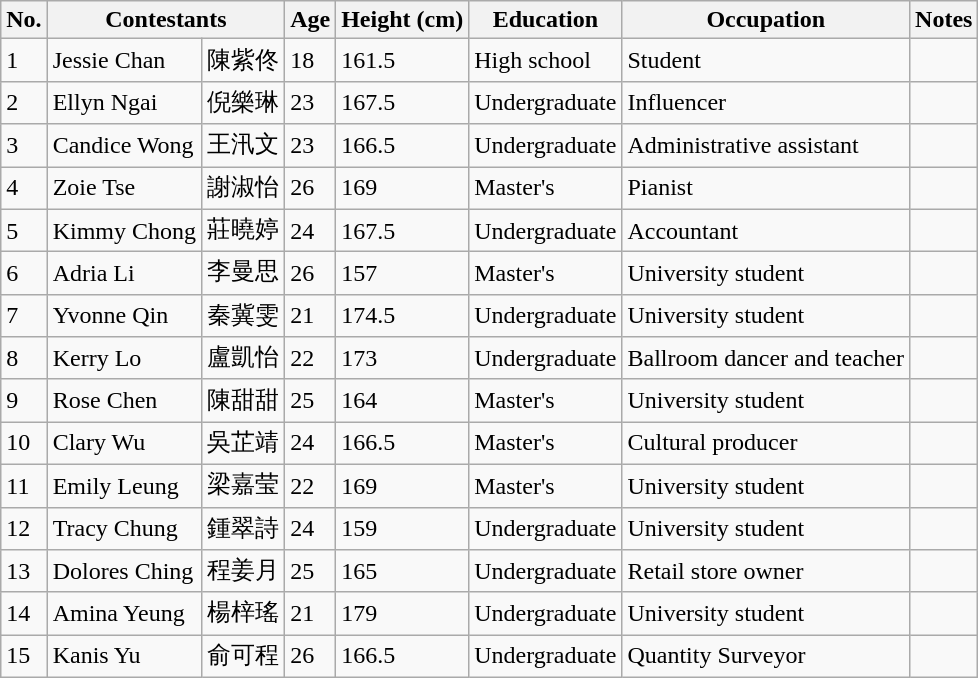<table class="sortable wikitable">
<tr>
<th>No.</th>
<th colspan="2">Contestants</th>
<th>Age</th>
<th>Height (cm)</th>
<th>Education</th>
<th>Occupation</th>
<th>Notes</th>
</tr>
<tr>
<td>1</td>
<td>Jessie Chan</td>
<td>陳紫佟</td>
<td>18</td>
<td>161.5</td>
<td>High school</td>
<td>Student</td>
<td></td>
</tr>
<tr>
<td>2</td>
<td>Ellyn Ngai</td>
<td>倪樂琳</td>
<td>23</td>
<td>167.5</td>
<td>Undergraduate</td>
<td>Influencer</td>
<td></td>
</tr>
<tr>
<td>3</td>
<td>Candice Wong</td>
<td>王汛文</td>
<td>23</td>
<td>166.5</td>
<td>Undergraduate</td>
<td>Administrative assistant</td>
<td></td>
</tr>
<tr>
<td>4</td>
<td>Zoie Tse</td>
<td>謝淑怡</td>
<td>26</td>
<td>169</td>
<td>Master's</td>
<td>Pianist</td>
<td></td>
</tr>
<tr>
<td>5</td>
<td>Kimmy Chong</td>
<td>莊曉婷</td>
<td>24</td>
<td>167.5</td>
<td>Undergraduate</td>
<td>Accountant</td>
<td></td>
</tr>
<tr>
<td>6</td>
<td>Adria Li</td>
<td>李曼思</td>
<td>26</td>
<td>157</td>
<td>Master's</td>
<td>University student</td>
<td></td>
</tr>
<tr>
<td>7</td>
<td>Yvonne Qin</td>
<td>秦冀雯</td>
<td>21</td>
<td>174.5</td>
<td>Undergraduate</td>
<td>University student</td>
<td></td>
</tr>
<tr>
<td>8</td>
<td>Kerry Lo</td>
<td>盧凱怡</td>
<td>22</td>
<td>173</td>
<td>Undergraduate</td>
<td>Ballroom dancer and teacher</td>
<td></td>
</tr>
<tr>
<td>9</td>
<td>Rose Chen</td>
<td>陳甜甜</td>
<td>25</td>
<td>164</td>
<td>Master's</td>
<td>University student</td>
<td></td>
</tr>
<tr>
<td>10</td>
<td>Clary Wu</td>
<td>吳芷靖</td>
<td>24</td>
<td>166.5</td>
<td>Master's</td>
<td>Cultural producer</td>
<td></td>
</tr>
<tr>
<td>11</td>
<td>Emily Leung</td>
<td>梁嘉莹</td>
<td>22</td>
<td>169</td>
<td>Master's</td>
<td>University student</td>
<td></td>
</tr>
<tr>
<td>12</td>
<td>Tracy Chung</td>
<td>鍾翠詩</td>
<td>24</td>
<td>159</td>
<td>Undergraduate</td>
<td>University student</td>
<td></td>
</tr>
<tr>
<td>13</td>
<td>Dolores Ching</td>
<td>程姜月</td>
<td>25</td>
<td>165</td>
<td>Undergraduate</td>
<td>Retail store owner</td>
<td></td>
</tr>
<tr>
<td>14</td>
<td>Amina Yeung</td>
<td>楊梓瑤</td>
<td>21</td>
<td>179</td>
<td>Undergraduate</td>
<td>University student</td>
<td></td>
</tr>
<tr>
<td>15</td>
<td>Kanis Yu</td>
<td>俞可程</td>
<td>26</td>
<td>166.5</td>
<td>Undergraduate</td>
<td>Quantity Surveyor</td>
<td></td>
</tr>
</table>
